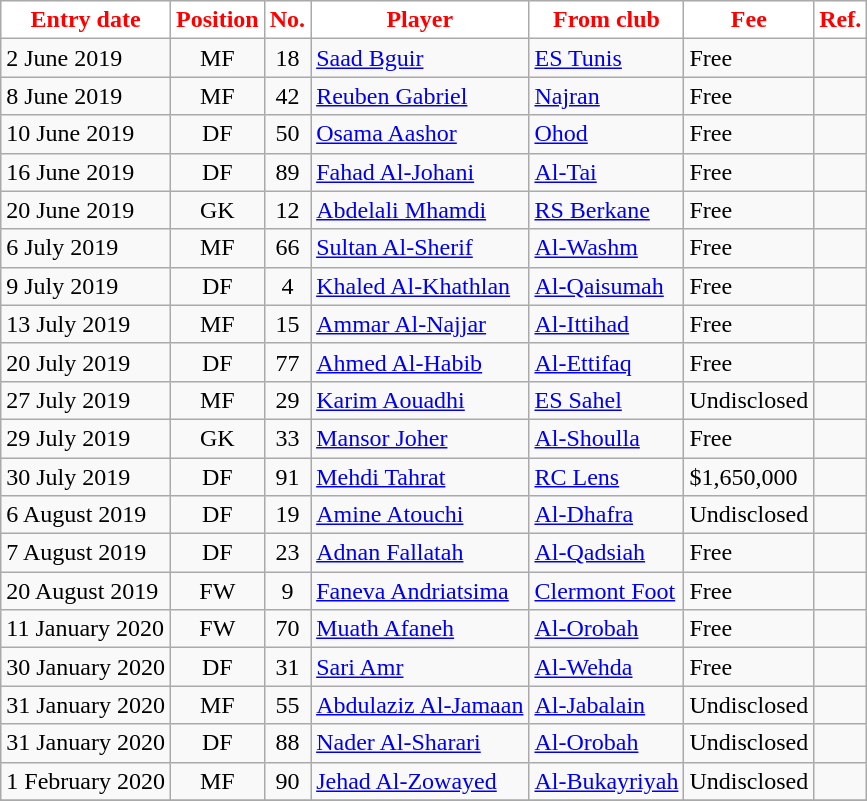<table class="wikitable sortable">
<tr>
<th style="background:white; color:red;"><strong>Entry date</strong></th>
<th style="background:white; color:red;"><strong>Position</strong></th>
<th style="background:white; color:red;"><strong>No.</strong></th>
<th style="background:white; color:red;"><strong>Player</strong></th>
<th style="background:white; color:red;"><strong>From club</strong></th>
<th style="background:white; color:red;"><strong>Fee</strong></th>
<th style="background:white; color:red;"><strong>Ref.</strong></th>
</tr>
<tr>
<td>2 June 2019</td>
<td style="text-align:center;">MF</td>
<td style="text-align:center;">18</td>
<td style="text-align:left;"> <a href='#'>Saad Bguir</a></td>
<td style="text-align:left;"> <a href='#'>ES Tunis</a></td>
<td>Free</td>
<td></td>
</tr>
<tr>
<td>8 June 2019</td>
<td style="text-align:center;">MF</td>
<td style="text-align:center;">42</td>
<td style="text-align:left;"> <a href='#'>Reuben Gabriel</a></td>
<td style="text-align:left;"> <a href='#'>Najran</a></td>
<td>Free</td>
<td></td>
</tr>
<tr>
<td>10 June 2019</td>
<td style="text-align:center;">DF</td>
<td style="text-align:center;">50</td>
<td style="text-align:left;"> <a href='#'>Osama Aashor</a></td>
<td style="text-align:left;"> <a href='#'>Ohod</a></td>
<td>Free</td>
<td></td>
</tr>
<tr>
<td>16 June 2019</td>
<td style="text-align:center;">DF</td>
<td style="text-align:center;">89</td>
<td style="text-align:left;"> <a href='#'>Fahad Al-Johani</a></td>
<td style="text-align:left;"> <a href='#'>Al-Tai</a></td>
<td>Free</td>
<td></td>
</tr>
<tr>
<td>20 June 2019</td>
<td style="text-align:center;">GK</td>
<td style="text-align:center;">12</td>
<td style="text-align:left;"> <a href='#'>Abdelali Mhamdi</a></td>
<td style="text-align:left;"> <a href='#'>RS Berkane</a></td>
<td>Free</td>
<td></td>
</tr>
<tr>
<td>6 July 2019</td>
<td style="text-align:center;">MF</td>
<td style="text-align:center;">66</td>
<td style="text-align:left;"> <a href='#'>Sultan Al-Sherif</a></td>
<td style="text-align:left;"> <a href='#'>Al-Washm</a></td>
<td>Free</td>
<td></td>
</tr>
<tr>
<td>9 July 2019</td>
<td style="text-align:center;">DF</td>
<td style="text-align:center;">4</td>
<td style="text-align:left;"> <a href='#'>Khaled Al-Khathlan</a></td>
<td style="text-align:left;"> <a href='#'>Al-Qaisumah</a></td>
<td>Free</td>
<td></td>
</tr>
<tr>
<td>13 July 2019</td>
<td style="text-align:center;">MF</td>
<td style="text-align:center;">15</td>
<td style="text-align:left;"> <a href='#'>Ammar Al-Najjar</a></td>
<td style="text-align:left;"> <a href='#'>Al-Ittihad</a></td>
<td>Free</td>
<td></td>
</tr>
<tr>
<td>20 July 2019</td>
<td style="text-align:center;">DF</td>
<td style="text-align:center;">77</td>
<td style="text-align:left;"> <a href='#'>Ahmed Al-Habib</a></td>
<td style="text-align:left;"> <a href='#'>Al-Ettifaq</a></td>
<td>Free</td>
<td></td>
</tr>
<tr>
<td>27 July 2019</td>
<td style="text-align:center;">MF</td>
<td style="text-align:center;">29</td>
<td style="text-align:left;"> <a href='#'>Karim Aouadhi</a></td>
<td style="text-align:left;"> <a href='#'>ES Sahel</a></td>
<td>Undisclosed</td>
<td></td>
</tr>
<tr>
<td>29 July 2019</td>
<td style="text-align:center;">GK</td>
<td style="text-align:center;">33</td>
<td style="text-align:left;"> <a href='#'>Mansor Joher</a></td>
<td style="text-align:left;"> <a href='#'>Al-Shoulla</a></td>
<td>Free</td>
<td></td>
</tr>
<tr>
<td>30 July 2019</td>
<td style="text-align:center;">DF</td>
<td style="text-align:center;">91</td>
<td style="text-align:left;"> <a href='#'>Mehdi Tahrat</a></td>
<td style="text-align:left;"> <a href='#'>RC Lens</a></td>
<td>$1,650,000</td>
<td></td>
</tr>
<tr>
<td>6 August 2019</td>
<td style="text-align:center;">DF</td>
<td style="text-align:center;">19</td>
<td style="text-align:left;"> <a href='#'>Amine Atouchi</a></td>
<td style="text-align:left;"> <a href='#'>Al-Dhafra</a></td>
<td>Undisclosed</td>
<td></td>
</tr>
<tr>
<td>7 August 2019</td>
<td style="text-align:center;">DF</td>
<td style="text-align:center;">23</td>
<td style="text-align:left;"> <a href='#'>Adnan Fallatah</a></td>
<td style="text-align:left;"> <a href='#'>Al-Qadsiah</a></td>
<td>Free</td>
<td></td>
</tr>
<tr>
<td>20 August 2019</td>
<td style="text-align:center;">FW</td>
<td style="text-align:center;">9</td>
<td style="text-align:left;"> <a href='#'>Faneva Andriatsima</a></td>
<td style="text-align:left;"> <a href='#'>Clermont Foot</a></td>
<td>Free</td>
<td></td>
</tr>
<tr>
<td>11 January 2020</td>
<td style="text-align:center;">FW</td>
<td style="text-align:center;">70</td>
<td style="text-align:left;"> <a href='#'>Muath Afaneh</a></td>
<td style="text-align:left;"> <a href='#'>Al-Orobah</a></td>
<td>Free</td>
<td></td>
</tr>
<tr>
<td>30 January 2020</td>
<td style="text-align:center;">DF</td>
<td style="text-align:center;">31</td>
<td style="text-align:left;"> <a href='#'>Sari Amr</a></td>
<td style="text-align:left;"> <a href='#'>Al-Wehda</a></td>
<td>Free</td>
<td></td>
</tr>
<tr>
<td>31 January 2020</td>
<td style="text-align:center;">MF</td>
<td style="text-align:center;">55</td>
<td style="text-align:left;"> <a href='#'>Abdulaziz Al-Jamaan</a></td>
<td style="text-align:left;"> <a href='#'>Al-Jabalain</a></td>
<td>Undisclosed</td>
<td></td>
</tr>
<tr>
<td>31 January 2020</td>
<td style="text-align:center;">DF</td>
<td style="text-align:center;">88</td>
<td style="text-align:left;"> <a href='#'>Nader Al-Sharari</a></td>
<td style="text-align:left;"> <a href='#'>Al-Orobah</a></td>
<td>Undisclosed</td>
<td></td>
</tr>
<tr>
<td>1 February 2020</td>
<td style="text-align:center;">MF</td>
<td style="text-align:center;">90</td>
<td style="text-align:left;"> <a href='#'>Jehad Al-Zowayed</a></td>
<td style="text-align:left;"> <a href='#'>Al-Bukayriyah</a></td>
<td>Undisclosed</td>
<td></td>
</tr>
<tr>
</tr>
</table>
